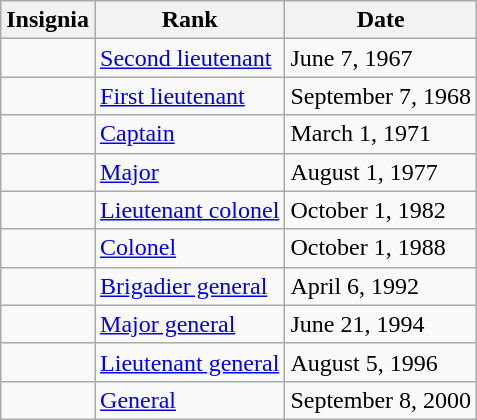<table class="wikitable">
<tr>
<th>Insignia</th>
<th>Rank</th>
<th>Date</th>
</tr>
<tr>
<td align="center"></td>
<td><a href='#'>Second lieutenant</a></td>
<td>June 7, 1967</td>
</tr>
<tr>
<td align="center"></td>
<td><a href='#'>First lieutenant</a></td>
<td>September 7, 1968</td>
</tr>
<tr>
<td align="center"></td>
<td><a href='#'>Captain</a></td>
<td>March 1, 1971</td>
</tr>
<tr>
<td align="center"></td>
<td><a href='#'>Major</a></td>
<td>August 1, 1977</td>
</tr>
<tr>
<td align="center"></td>
<td><a href='#'>Lieutenant colonel</a></td>
<td>October 1, 1982</td>
</tr>
<tr>
<td align="center"></td>
<td><a href='#'>Colonel</a></td>
<td>October 1, 1988</td>
</tr>
<tr>
<td align="center"></td>
<td><a href='#'>Brigadier general</a></td>
<td>April 6, 1992</td>
</tr>
<tr>
<td align="center"></td>
<td><a href='#'>Major general</a></td>
<td>June 21, 1994</td>
</tr>
<tr>
<td align="center"></td>
<td><a href='#'>Lieutenant general</a></td>
<td>August 5, 1996</td>
</tr>
<tr>
<td align="center"></td>
<td><a href='#'>General</a></td>
<td>September 8, 2000<br></td>
</tr>
</table>
